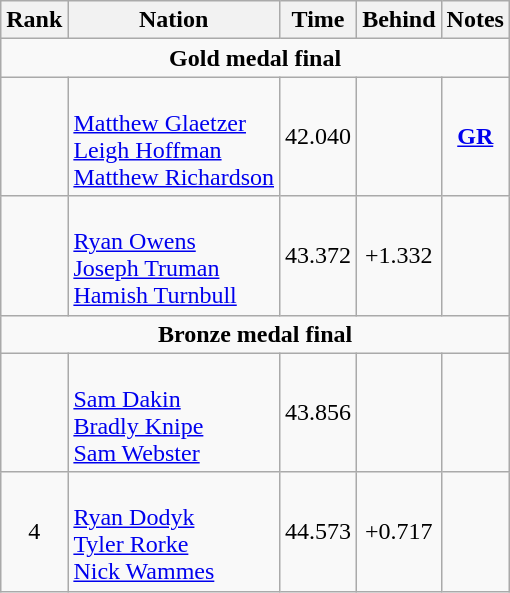<table class="wikitable" style="text-align:center">
<tr>
<th>Rank</th>
<th>Nation</th>
<th>Time</th>
<th>Behind</th>
<th>Notes</th>
</tr>
<tr>
<td colspan=5><strong>Gold medal final</strong></td>
</tr>
<tr>
<td></td>
<td align=left><br><a href='#'>Matthew Glaetzer</a><br><a href='#'>Leigh Hoffman</a><br><a href='#'>Matthew Richardson</a></td>
<td>42.040</td>
<td></td>
<td><strong><a href='#'>GR</a></strong></td>
</tr>
<tr>
<td></td>
<td align=left><br><a href='#'>Ryan Owens</a><br><a href='#'>Joseph Truman</a><br><a href='#'>Hamish Turnbull</a></td>
<td>43.372</td>
<td>+1.332</td>
<td></td>
</tr>
<tr>
<td colspan=5><strong>Bronze medal final</strong></td>
</tr>
<tr>
<td></td>
<td align=left><br><a href='#'>Sam Dakin</a><br><a href='#'>Bradly Knipe</a><br><a href='#'>Sam Webster</a></td>
<td>43.856</td>
<td></td>
<td></td>
</tr>
<tr>
<td>4</td>
<td align=left><br><a href='#'>Ryan Dodyk</a><br><a href='#'>Tyler Rorke</a><br><a href='#'>Nick Wammes</a></td>
<td>44.573</td>
<td>+0.717</td>
<td></td>
</tr>
</table>
